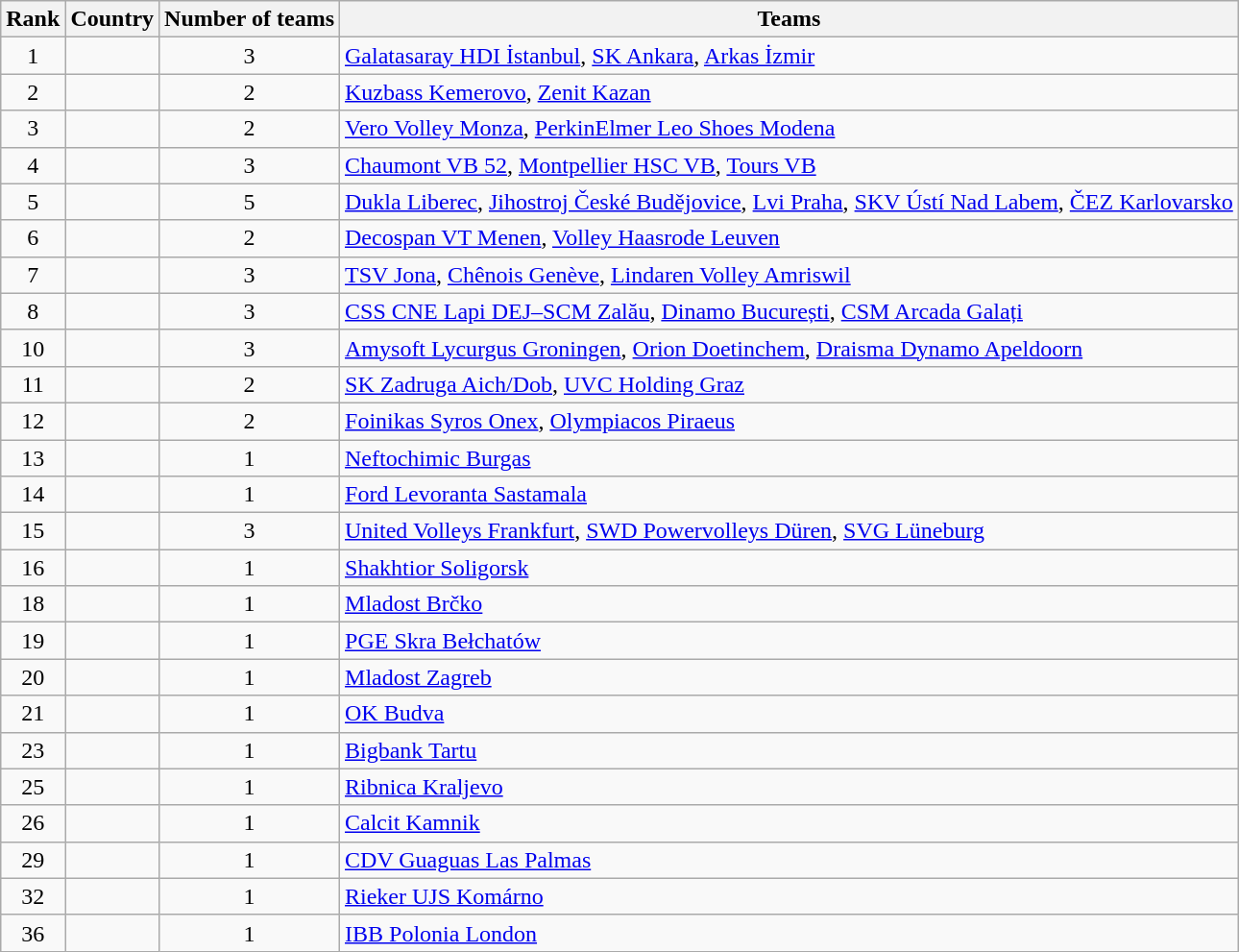<table class="wikitable" style="text-align:left">
<tr>
<th>Rank</th>
<th>Country</th>
<th>Number of teams</th>
<th>Teams</th>
</tr>
<tr>
<td align="center">1</td>
<td></td>
<td align="center">3</td>
<td><a href='#'>Galatasaray HDI İstanbul</a>, <a href='#'>SK Ankara</a>, <a href='#'>Arkas İzmir</a></td>
</tr>
<tr>
<td align="center">2</td>
<td></td>
<td align="center">2</td>
<td><a href='#'>Kuzbass Kemerovo</a>, <a href='#'>Zenit Kazan</a></td>
</tr>
<tr>
<td align="center">3</td>
<td></td>
<td align="center">2</td>
<td><a href='#'>Vero Volley Monza</a>, <a href='#'>PerkinElmer Leo Shoes Modena</a></td>
</tr>
<tr>
<td align="center">4</td>
<td></td>
<td align="center">3</td>
<td><a href='#'>Chaumont VB 52</a>, <a href='#'>Montpellier HSC VB</a>, <a href='#'>Tours VB</a></td>
</tr>
<tr>
<td align="center">5</td>
<td></td>
<td align="center">5</td>
<td><a href='#'>Dukla Liberec</a>, <a href='#'>Jihostroj České Budějovice</a>, <a href='#'>Lvi Praha</a>, <a href='#'>SKV Ústí Nad Labem</a>, <a href='#'>ČEZ Karlovarsko</a></td>
</tr>
<tr>
<td align="center">6</td>
<td></td>
<td align="center">2</td>
<td><a href='#'>Decospan VT Menen</a>, <a href='#'>Volley Haasrode Leuven</a></td>
</tr>
<tr>
<td align="center">7</td>
<td></td>
<td align="center">3</td>
<td><a href='#'>TSV Jona</a>, <a href='#'>Chênois Genève</a>, <a href='#'>Lindaren Volley Amriswil</a></td>
</tr>
<tr>
<td align="center">8</td>
<td></td>
<td align="center">3</td>
<td><a href='#'>CSS CNE Lapi DEJ–SCM Zalău</a>, <a href='#'>Dinamo București</a>, <a href='#'>CSM Arcada Galați</a></td>
</tr>
<tr>
<td align="center">10</td>
<td></td>
<td align="center">3</td>
<td><a href='#'>Amysoft Lycurgus Groningen</a>, <a href='#'>Orion Doetinchem</a>, <a href='#'>Draisma Dynamo Apeldoorn</a></td>
</tr>
<tr>
<td align="center">11</td>
<td></td>
<td align="center">2</td>
<td><a href='#'>SK Zadruga Aich/Dob</a>, <a href='#'>UVC Holding Graz</a></td>
</tr>
<tr>
<td align="center">12</td>
<td></td>
<td align="center">2</td>
<td><a href='#'>Foinikas Syros Onex</a>, <a href='#'>Olympiacos Piraeus</a></td>
</tr>
<tr>
<td align="center">13</td>
<td></td>
<td align="center">1</td>
<td><a href='#'>Neftochimic Burgas</a></td>
</tr>
<tr>
<td align="center">14</td>
<td></td>
<td align="center">1</td>
<td><a href='#'>Ford Levoranta Sastamala</a></td>
</tr>
<tr>
<td align="center">15</td>
<td></td>
<td align="center">3</td>
<td><a href='#'>United Volleys Frankfurt</a>, <a href='#'>SWD Powervolleys Düren</a>, <a href='#'>SVG Lüneburg</a></td>
</tr>
<tr>
<td align="center">16</td>
<td></td>
<td align="center">1</td>
<td><a href='#'>Shakhtior Soligorsk</a></td>
</tr>
<tr>
<td align="center">18</td>
<td></td>
<td align="center">1</td>
<td><a href='#'>Mladost Brčko</a></td>
</tr>
<tr>
<td align="center">19</td>
<td></td>
<td align="center">1</td>
<td><a href='#'>PGE Skra Bełchatów</a></td>
</tr>
<tr>
<td align="center">20</td>
<td></td>
<td align="center">1</td>
<td><a href='#'>Mladost Zagreb</a></td>
</tr>
<tr>
<td align="center">21</td>
<td></td>
<td align="center">1</td>
<td><a href='#'>OK Budva</a></td>
</tr>
<tr>
<td align="center">23</td>
<td></td>
<td align="center">1</td>
<td><a href='#'>Bigbank Tartu</a></td>
</tr>
<tr>
<td align="center">25</td>
<td></td>
<td align="center">1</td>
<td><a href='#'>Ribnica Kraljevo</a></td>
</tr>
<tr>
<td align="center">26</td>
<td></td>
<td align="center">1</td>
<td><a href='#'>Calcit Kamnik</a></td>
</tr>
<tr>
<td align="center">29</td>
<td></td>
<td align="center">1</td>
<td><a href='#'>CDV Guaguas Las Palmas</a></td>
</tr>
<tr>
<td align="center">32</td>
<td></td>
<td align="center">1</td>
<td><a href='#'>Rieker UJS Komárno</a></td>
</tr>
<tr>
<td align="center">36</td>
<td></td>
<td align="center">1</td>
<td><a href='#'>IBB Polonia London</a></td>
</tr>
</table>
